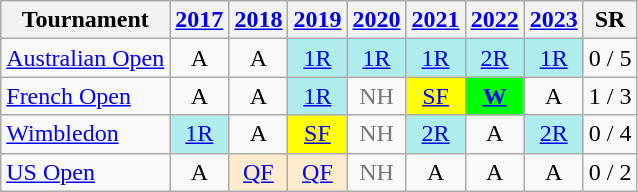<table class=wikitable style=text-align:center>
<tr>
<th>Tournament</th>
<th><a href='#'>2017</a></th>
<th><a href='#'>2018</a></th>
<th><a href='#'>2019</a></th>
<th><a href='#'>2020</a></th>
<th><a href='#'>2021</a></th>
<th><a href='#'>2022</a></th>
<th><a href='#'>2023</a></th>
<th>SR</th>
</tr>
<tr>
<td align=left><a href='#'>Australian Open</a></td>
<td>A</td>
<td>A</td>
<td bgcolor=afeeee><a href='#'>1R</a></td>
<td bgcolor=afeeee><a href='#'>1R</a></td>
<td bgcolor=afeeee><a href='#'>1R</a></td>
<td bgcolor=afeeee><a href='#'>2R</a></td>
<td bgcolor=afeeee><a href='#'>1R</a></td>
<td>0 / 5</td>
</tr>
<tr>
<td align=left><a href='#'>French Open</a></td>
<td>A</td>
<td>A</td>
<td bgcolor=afeeee><a href='#'>1R</a></td>
<td style=color:#767676>NH</td>
<td bgcolor=yellow><a href='#'>SF</a></td>
<td bgcolor=lime><strong><a href='#'>W</a></strong></td>
<td>A</td>
<td>1 / 3</td>
</tr>
<tr>
<td align=left><a href='#'>Wimbledon</a></td>
<td bgcolor=afeeee><a href='#'>1R</a></td>
<td>A</td>
<td bgcolor=yellow><a href='#'>SF</a></td>
<td style=color:#767676>NH</td>
<td bgcolor=afeeee><a href='#'>2R</a></td>
<td>A</td>
<td bgcolor=afeeee><a href='#'>2R</a></td>
<td>0 / 4</td>
</tr>
<tr>
<td align=left><a href='#'>US Open</a></td>
<td>A</td>
<td bgcolor=ffebcd><a href='#'>QF</a></td>
<td bgcolor=ffebcd><a href='#'>QF</a></td>
<td style=color:#767676>NH</td>
<td>A</td>
<td>A</td>
<td>A</td>
<td>0 / 2</td>
</tr>
</table>
